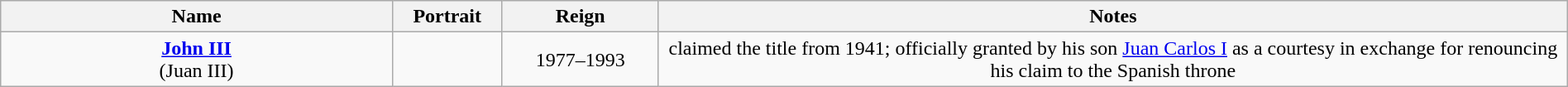<table style="text-align:center; width:100%" class="wikitable">
<tr>
<th width=25%>Name</th>
<th width=105px>Portrait</th>
<th width=10%>Reign</th>
<th width=58%>Notes</th>
</tr>
<tr>
<td><strong><a href='#'>John III</a></strong><br>(Juan III)</td>
<td></td>
<td>1977–1993</td>
<td>claimed the title from 1941; officially granted by his son <a href='#'>Juan Carlos I</a> as a courtesy in exchange for renouncing his claim to the Spanish throne</td>
</tr>
</table>
